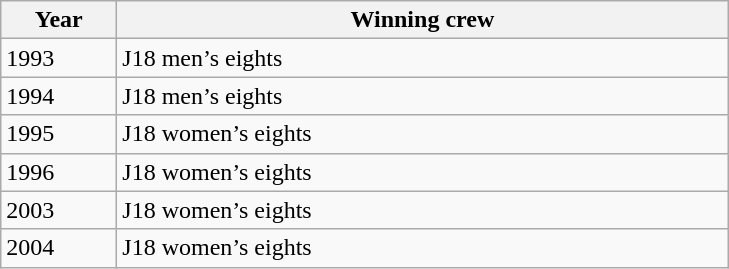<table class="wikitable">
<tr>
<th width=70>Year</th>
<th width=400>Winning crew</th>
</tr>
<tr>
<td>1993 </td>
<td>J18 men’s eights</td>
</tr>
<tr>
<td>1994</td>
<td>J18 men’s eights</td>
</tr>
<tr>
<td>1995</td>
<td>J18 women’s eights</td>
</tr>
<tr>
<td>1996</td>
<td>J18 women’s eights</td>
</tr>
<tr>
<td>2003</td>
<td>J18 women’s eights</td>
</tr>
<tr>
<td>2004</td>
<td>J18 women’s eights</td>
</tr>
</table>
